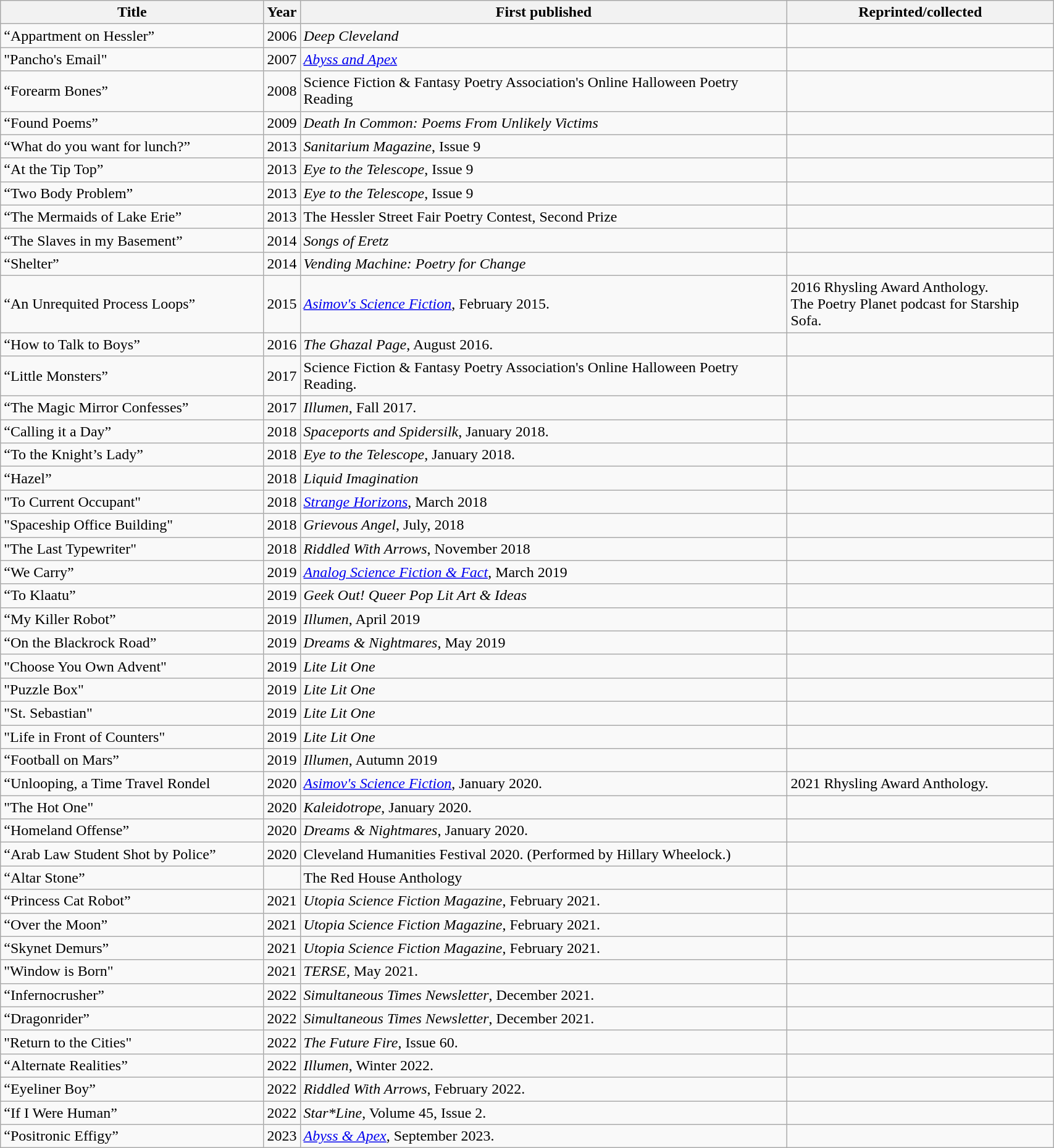<table class='wikitable sortable' width='90%'>
<tr>
<th width=25%>Title</th>
<th>Year</th>
<th>First published</th>
<th>Reprinted/collected</th>
</tr>
<tr>
<td>“Appartment on Hessler”</td>
<td>2006</td>
<td><em>Deep Cleveland</em></td>
<td></td>
</tr>
<tr>
<td>"Pancho's Email"</td>
<td>2007</td>
<td><em><a href='#'>Abyss and Apex</a></em></td>
<td></td>
</tr>
<tr>
<td>“Forearm Bones”</td>
<td>2008</td>
<td>Science Fiction & Fantasy Poetry Association's Online Halloween Poetry Reading</td>
<td></td>
</tr>
<tr>
<td>“Found Poems”</td>
<td>2009</td>
<td><em>Death In Common: Poems From Unlikely Victims</em></td>
<td></td>
</tr>
<tr>
<td>“What do you want for lunch?”</td>
<td>2013</td>
<td><em>Sanitarium Magazine</em>, Issue 9</td>
<td></td>
</tr>
<tr>
<td>“At the Tip Top”</td>
<td>2013</td>
<td><em>Eye to the Telescope</em>, Issue 9</td>
<td></td>
</tr>
<tr>
<td>“Two Body Problem”</td>
<td>2013</td>
<td><em>Eye to the Telescope</em>, Issue 9</td>
<td></td>
</tr>
<tr>
<td>“The Mermaids of Lake Erie”</td>
<td>2013</td>
<td>The Hessler Street Fair Poetry Contest, Second Prize</td>
<td></td>
</tr>
<tr>
<td>“The Slaves in my Basement”</td>
<td>2014</td>
<td><em>Songs of Eretz</em></td>
<td></td>
</tr>
<tr>
<td>“Shelter”</td>
<td>2014</td>
<td><em>Vending Machine: Poetry for Change</em></td>
<td></td>
</tr>
<tr>
<td>“An Unrequited Process Loops”</td>
<td>2015</td>
<td><em><a href='#'>Asimov's Science Fiction</a></em>, February 2015.</td>
<td>2016 Rhysling Award Anthology.<br>The Poetry Planet podcast for Starship Sofa.</td>
</tr>
<tr>
<td>“How to Talk to Boys”</td>
<td>2016</td>
<td><em>The Ghazal Page</em>, August 2016.</td>
<td></td>
</tr>
<tr>
<td>“Little Monsters”</td>
<td>2017</td>
<td>Science Fiction & Fantasy Poetry Association's Online Halloween Poetry Reading.</td>
<td></td>
</tr>
<tr>
<td>“The Magic Mirror Confesses”</td>
<td>2017</td>
<td><em>Illumen</em>, Fall 2017.</td>
<td></td>
</tr>
<tr>
<td>“Calling it a Day”</td>
<td>2018</td>
<td><em>Spaceports and Spidersilk</em>, January 2018.</td>
<td></td>
</tr>
<tr>
<td>“To the Knight’s Lady”</td>
<td>2018</td>
<td><em>Eye to the Telescope</em>, January 2018.</td>
<td></td>
</tr>
<tr>
<td>“Hazel”</td>
<td>2018</td>
<td><em>Liquid Imagination</em></td>
<td></td>
</tr>
<tr>
<td>"To Current Occupant"</td>
<td>2018</td>
<td><em><a href='#'>Strange Horizons</a></em>, March 2018</td>
<td></td>
</tr>
<tr>
<td>"Spaceship Office Building"</td>
<td>2018</td>
<td><em>Grievous Angel</em>, July, 2018</td>
<td></td>
</tr>
<tr>
<td>"The Last Typewriter"</td>
<td>2018</td>
<td><em>Riddled With Arrows</em>, November 2018</td>
<td></td>
</tr>
<tr>
<td>“We Carry”</td>
<td>2019</td>
<td><em><a href='#'>Analog Science Fiction & Fact</a></em>, March 2019</td>
<td></td>
</tr>
<tr>
<td>“To Klaatu”</td>
<td>2019</td>
<td><em>Geek Out! Queer Pop Lit Art & Ideas</em></td>
<td></td>
</tr>
<tr>
<td>“My Killer Robot”</td>
<td>2019</td>
<td><em>Illumen</em>, April 2019</td>
<td></td>
</tr>
<tr>
<td>“On the Blackrock Road”</td>
<td>2019</td>
<td><em>Dreams & Nightmares</em>, May 2019</td>
<td></td>
</tr>
<tr>
<td>"Choose You Own Advent"</td>
<td>2019</td>
<td><em>Lite Lit One</em></td>
<td></td>
</tr>
<tr>
<td>"Puzzle Box"</td>
<td>2019</td>
<td><em>Lite Lit One</em></td>
<td></td>
</tr>
<tr>
<td>"St. Sebastian"</td>
<td>2019</td>
<td><em>Lite Lit One</em></td>
<td></td>
</tr>
<tr>
<td>"Life in Front of Counters"</td>
<td>2019</td>
<td><em>Lite Lit One</em></td>
<td></td>
</tr>
<tr>
<td>“Football on Mars”</td>
<td>2019</td>
<td><em>Illumen</em>, Autumn 2019</td>
<td></td>
</tr>
<tr>
<td>“Unlooping, a Time Travel Rondel</td>
<td>2020</td>
<td><em><a href='#'>Asimov's Science Fiction</a></em>, January 2020.</td>
<td>2021 Rhysling Award Anthology.</td>
</tr>
<tr>
<td>"The Hot One"</td>
<td>2020</td>
<td><em>Kaleidotrope</em>, January 2020.</td>
<td></td>
</tr>
<tr>
<td>“Homeland Offense”</td>
<td>2020</td>
<td><em>Dreams & Nightmares</em>, January 2020.</td>
<td></td>
</tr>
<tr>
<td>“Arab Law Student Shot by Police”</td>
<td>2020</td>
<td>Cleveland Humanities Festival 2020. (Performed by Hillary Wheelock.)</td>
<td></td>
</tr>
<tr>
<td>“Altar Stone”</td>
<td></td>
<td>The Red House Anthology</td>
<td></td>
</tr>
<tr>
<td>“Princess Cat Robot”</td>
<td>2021</td>
<td><em>Utopia Science Fiction Magazine</em>, February 2021.</td>
<td></td>
</tr>
<tr>
<td>“Over the Moon”</td>
<td>2021</td>
<td><em>Utopia Science Fiction Magazine</em>, February 2021.</td>
<td></td>
</tr>
<tr>
<td>“Skynet Demurs”</td>
<td>2021</td>
<td><em>Utopia Science Fiction Magazine</em>, February 2021.</td>
<td></td>
</tr>
<tr>
<td>"Window is Born"</td>
<td>2021</td>
<td><em>TERSE</em>, May 2021.</td>
<td></td>
</tr>
<tr>
<td>“Infernocrusher”</td>
<td>2022</td>
<td><em>Simultaneous Times Newsletter</em>, December 2021.</td>
<td></td>
</tr>
<tr>
<td>“Dragonrider”</td>
<td>2022</td>
<td><em>Simultaneous Times Newsletter</em>, December 2021.</td>
<td></td>
</tr>
<tr>
<td>"Return to the Cities"</td>
<td>2022</td>
<td><em>The Future Fire</em>, Issue 60.</td>
<td></td>
</tr>
<tr>
<td>“Alternate Realities”</td>
<td>2022</td>
<td><em>Illumen</em>, Winter 2022.</td>
<td></td>
</tr>
<tr>
<td>“Eyeliner Boy”</td>
<td>2022</td>
<td><em>Riddled With Arrows</em>, February 2022.</td>
<td></td>
</tr>
<tr>
<td>“If I Were Human”</td>
<td>2022</td>
<td><em>Star*Line</em>, Volume 45, Issue 2.</td>
<td></td>
</tr>
<tr>
<td>“Positronic Effigy”</td>
<td>2023</td>
<td><em><a href='#'>Abyss & Apex</a></em>, September 2023.</td>
<td></td>
</tr>
</table>
